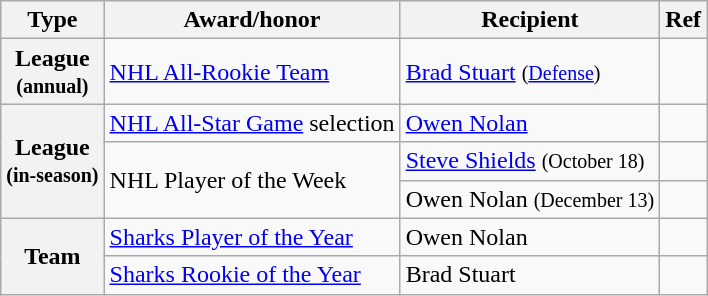<table class="wikitable">
<tr>
<th scope="col">Type</th>
<th scope="col">Award/honor</th>
<th scope="col">Recipient</th>
<th scope="col">Ref</th>
</tr>
<tr>
<th scope="row">League<br><small>(annual)</small></th>
<td><a href='#'>NHL All-Rookie Team</a></td>
<td><a href='#'>Brad Stuart</a> <small>(<a href='#'>Defense</a>)</small></td>
<td></td>
</tr>
<tr>
<th scope="row" rowspan="3">League<br><small>(in-season)</small></th>
<td><a href='#'>NHL All-Star Game</a> selection</td>
<td><a href='#'>Owen Nolan</a></td>
<td></td>
</tr>
<tr>
<td rowspan="2">NHL Player of the Week</td>
<td><a href='#'>Steve Shields</a> <small>(October 18)</small></td>
<td></td>
</tr>
<tr>
<td>Owen Nolan <small>(December 13)</small></td>
<td></td>
</tr>
<tr>
<th scope="row" rowspan="2">Team</th>
<td><a href='#'>Sharks Player of the Year</a></td>
<td>Owen Nolan</td>
<td></td>
</tr>
<tr>
<td><a href='#'>Sharks Rookie of the Year</a></td>
<td>Brad Stuart</td>
<td></td>
</tr>
</table>
